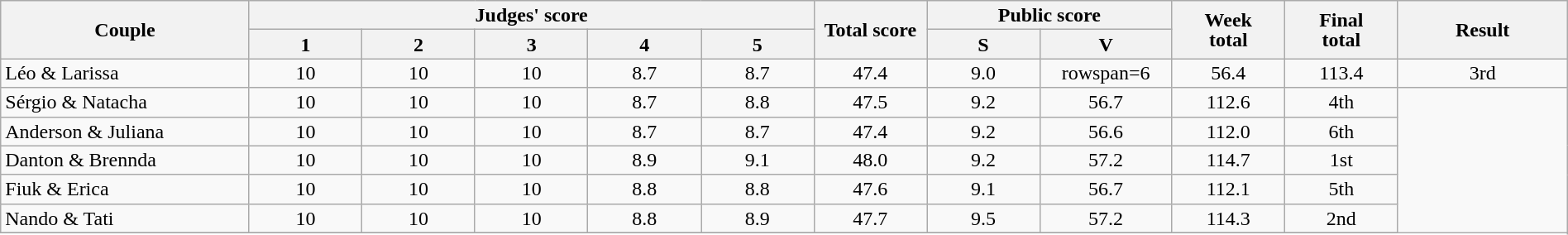<table class="wikitable" style="font-size:100%; line-height:16px; text-align:center" width="100%">
<tr>
<th rowspan=2 width="11.0%">Couple</th>
<th colspan=5 width="25.0%">Judges' score</th>
<th rowspan=2 width="05.0%">Total score</th>
<th colspan=2 width="10.0%">Public score</th>
<th rowspan=2 width="05.0%">Week<br>total</th>
<th rowspan=2 width="05.0%">Final<br>total</th>
<th rowspan=2 width="07.5%">Result</th>
</tr>
<tr>
<th width="05.0%">1</th>
<th width="05.0%">2</th>
<th width="05.0%">3</th>
<th width="05.0%">4</th>
<th width="05.0%">5</th>
<th width="05.0%">S</th>
<th width="05.0%">V</th>
</tr>
<tr>
<td align="left">Léo & Larissa</td>
<td>10</td>
<td>10</td>
<td>10</td>
<td>8.7</td>
<td>8.7</td>
<td>47.4</td>
<td>9.0</td>
<td>rowspan=6 </td>
<td>56.4</td>
<td>113.4</td>
<td>3rd</td>
</tr>
<tr>
<td align="left">Sérgio & Natacha</td>
<td>10</td>
<td>10</td>
<td>10</td>
<td>8.7</td>
<td>8.8</td>
<td>47.5</td>
<td>9.2</td>
<td>56.7</td>
<td>112.6</td>
<td>4th</td>
</tr>
<tr>
<td align="left">Anderson & Juliana</td>
<td>10</td>
<td>10</td>
<td>10</td>
<td>8.7</td>
<td>8.7</td>
<td>47.4</td>
<td>9.2</td>
<td>56.6</td>
<td>112.0</td>
<td>6th</td>
</tr>
<tr>
<td align="left">Danton & Brennda</td>
<td>10</td>
<td>10</td>
<td>10</td>
<td>8.9</td>
<td>9.1</td>
<td>48.0</td>
<td>9.2</td>
<td>57.2</td>
<td>114.7</td>
<td>1st</td>
</tr>
<tr>
<td align="left">Fiuk & Erica</td>
<td>10</td>
<td>10</td>
<td>10</td>
<td>8.8</td>
<td>8.8</td>
<td>47.6</td>
<td>9.1</td>
<td>56.7</td>
<td>112.1</td>
<td>5th</td>
</tr>
<tr>
<td align="left">Nando & Tati</td>
<td>10</td>
<td>10</td>
<td>10</td>
<td>8.8</td>
<td>8.9</td>
<td>47.7</td>
<td>9.5</td>
<td>57.2</td>
<td>114.3</td>
<td>2nd</td>
</tr>
<tr>
</tr>
</table>
